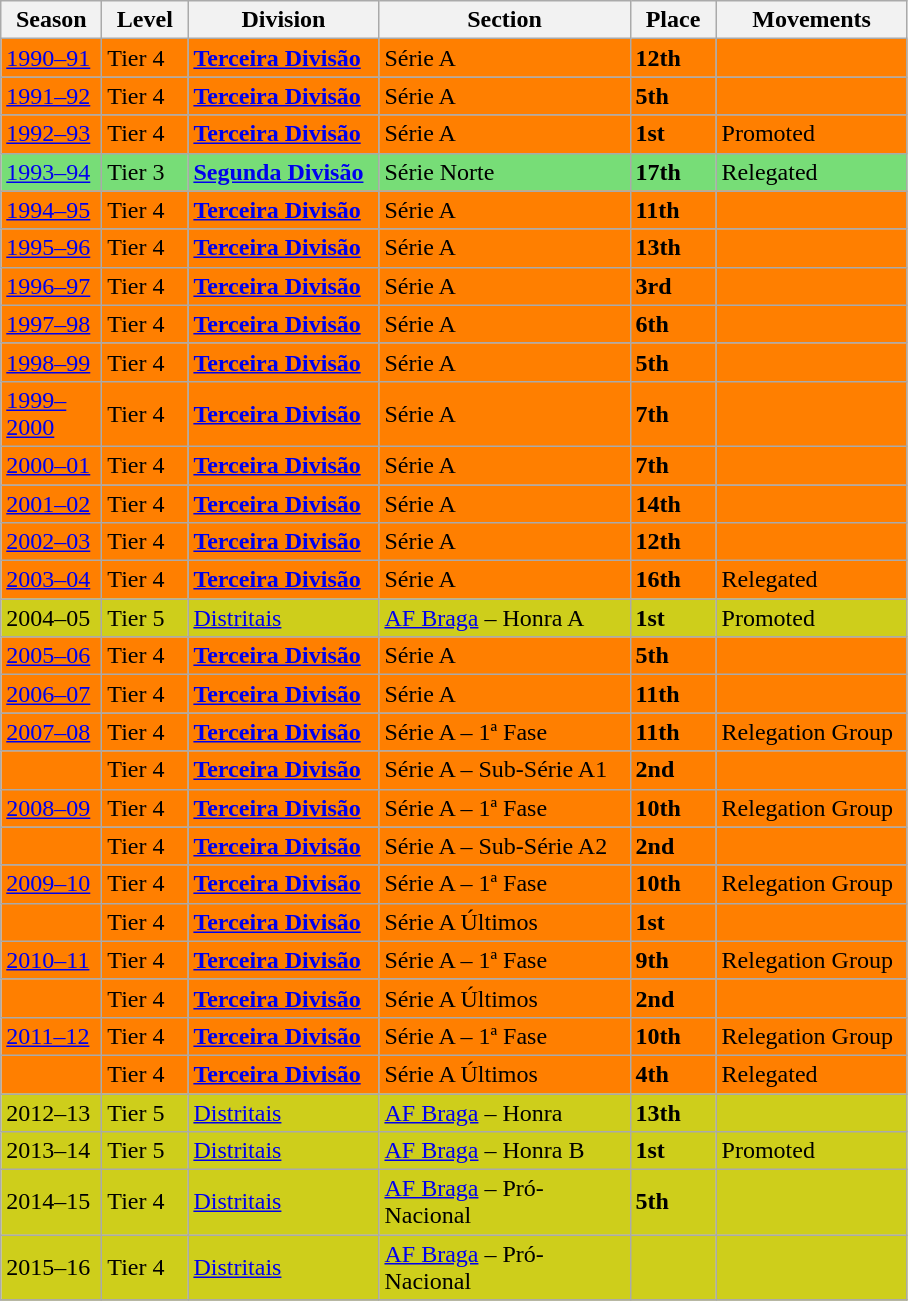<table class="wikitable" style="text-align: left;">
<tr>
<th style="width: 60px;"><strong>Season</strong></th>
<th style="width: 50px;"><strong>Level</strong></th>
<th style="width: 120px;"><strong>Division</strong></th>
<th style="width: 160px;"><strong>Section</strong></th>
<th style="width: 50px;"><strong>Place</strong></th>
<th style="width: 120px;"><strong>Movements</strong></th>
</tr>
<tr>
<td style="background:#FF7F00;"><a href='#'>1990–91</a></td>
<td style="background:#FF7F00;">Tier 4</td>
<td style="background:#FF7F00;"><strong><a href='#'>Terceira Divisão</a></strong></td>
<td style="background:#FF7F00;">Série A</td>
<td style="background:#FF7F00;"><strong>12th</strong></td>
<td style="background:#FF7F00;"></td>
</tr>
<tr>
<td style="background:#FF7F00;"><a href='#'>1991–92</a></td>
<td style="background:#FF7F00;">Tier 4</td>
<td style="background:#FF7F00;"><strong><a href='#'>Terceira Divisão</a></strong></td>
<td style="background:#FF7F00;">Série A</td>
<td style="background:#FF7F00;"><strong>5th</strong></td>
<td style="background:#FF7F00;"></td>
</tr>
<tr>
<td style="background:#FF7F00;"><a href='#'>1992–93</a></td>
<td style="background:#FF7F00;">Tier 4</td>
<td style="background:#FF7F00;"><strong><a href='#'>Terceira Divisão</a></strong></td>
<td style="background:#FF7F00;">Série A</td>
<td style="background:#FF7F00;"><strong>1st</strong></td>
<td style="background:#FF7F00;">Promoted</td>
</tr>
<tr>
<td style="background:#77DD77;"><a href='#'>1993–94</a></td>
<td style="background:#77DD77;">Tier 3</td>
<td style="background:#77DD77;"><strong><a href='#'>Segunda Divisão</a></strong></td>
<td style="background:#77DD77;">Série Norte</td>
<td style="background:#77DD77;"><strong>17th</strong></td>
<td style="background:#77DD77;">Relegated</td>
</tr>
<tr>
<td style="background:#FF7F00;"><a href='#'>1994–95</a></td>
<td style="background:#FF7F00;">Tier 4</td>
<td style="background:#FF7F00;"><strong><a href='#'>Terceira Divisão</a></strong></td>
<td style="background:#FF7F00;">Série A</td>
<td style="background:#FF7F00;"><strong>11th</strong></td>
<td style="background:#FF7F00;"></td>
</tr>
<tr>
<td style="background:#FF7F00;"><a href='#'>1995–96</a></td>
<td style="background:#FF7F00;">Tier 4</td>
<td style="background:#FF7F00;"><strong><a href='#'>Terceira Divisão</a></strong></td>
<td style="background:#FF7F00;">Série A</td>
<td style="background:#FF7F00;"><strong>13th</strong></td>
<td style="background:#FF7F00;"></td>
</tr>
<tr>
<td style="background:#FF7F00;"><a href='#'>1996–97</a></td>
<td style="background:#FF7F00;">Tier 4</td>
<td style="background:#FF7F00;"><strong><a href='#'>Terceira Divisão</a></strong></td>
<td style="background:#FF7F00;">Série A</td>
<td style="background:#FF7F00;"><strong>3rd</strong></td>
<td style="background:#FF7F00;"></td>
</tr>
<tr>
<td style="background:#FF7F00;"><a href='#'>1997–98</a></td>
<td style="background:#FF7F00;">Tier 4</td>
<td style="background:#FF7F00;"><strong><a href='#'>Terceira Divisão</a></strong></td>
<td style="background:#FF7F00;">Série A</td>
<td style="background:#FF7F00;"><strong>6th</strong></td>
<td style="background:#FF7F00;"></td>
</tr>
<tr>
<td style="background:#FF7F00;"><a href='#'>1998–99</a></td>
<td style="background:#FF7F00;">Tier 4</td>
<td style="background:#FF7F00;"><strong><a href='#'>Terceira Divisão</a></strong></td>
<td style="background:#FF7F00;">Série A</td>
<td style="background:#FF7F00;"><strong>5th</strong></td>
<td style="background:#FF7F00;"></td>
</tr>
<tr>
<td style="background:#FF7F00;"><a href='#'>1999–2000</a></td>
<td style="background:#FF7F00;">Tier 4</td>
<td style="background:#FF7F00;"><strong><a href='#'>Terceira Divisão</a></strong></td>
<td style="background:#FF7F00;">Série A</td>
<td style="background:#FF7F00;"><strong>7th</strong></td>
<td style="background:#FF7F00;"></td>
</tr>
<tr>
<td style="background:#FF7F00;"><a href='#'>2000–01</a></td>
<td style="background:#FF7F00;">Tier 4</td>
<td style="background:#FF7F00;"><strong><a href='#'>Terceira Divisão</a></strong></td>
<td style="background:#FF7F00;">Série A</td>
<td style="background:#FF7F00;"><strong>7th</strong></td>
<td style="background:#FF7F00;"></td>
</tr>
<tr>
<td style="background:#FF7F00;"><a href='#'>2001–02</a></td>
<td style="background:#FF7F00;">Tier 4</td>
<td style="background:#FF7F00;"><strong><a href='#'>Terceira Divisão</a></strong></td>
<td style="background:#FF7F00;">Série A</td>
<td style="background:#FF7F00;"><strong>14th</strong></td>
<td style="background:#FF7F00;"></td>
</tr>
<tr>
<td style="background:#FF7F00;"><a href='#'>2002–03</a></td>
<td style="background:#FF7F00;">Tier 4</td>
<td style="background:#FF7F00;"><strong><a href='#'>Terceira Divisão</a></strong></td>
<td style="background:#FF7F00;">Série A</td>
<td style="background:#FF7F00;"><strong>12th</strong></td>
<td style="background:#FF7F00;"></td>
</tr>
<tr>
<td style="background:#FF7F00;"><a href='#'>2003–04</a></td>
<td style="background:#FF7F00;">Tier 4</td>
<td style="background:#FF7F00;"><strong><a href='#'>Terceira Divisão</a></strong></td>
<td style="background:#FF7F00;">Série A</td>
<td style="background:#FF7F00;"><strong>16th</strong></td>
<td style="background:#FF7F00;">Relegated</td>
</tr>
<tr>
<td style="background:#CECE1B;">2004–05</td>
<td style="background:#CECE1B;">Tier 5</td>
<td style="background:#CECE1B;"><a href='#'>Distritais</a></td>
<td style="background:#CECE1B;"><a href='#'>AF Braga</a> – Honra A</td>
<td style="background:#CECE1B;"><strong>1st</strong></td>
<td style="background:#CECE1B;">Promoted</td>
</tr>
<tr>
<td style="background:#FF7F00;"><a href='#'>2005–06</a></td>
<td style="background:#FF7F00;">Tier 4</td>
<td style="background:#FF7F00;"><strong><a href='#'>Terceira Divisão</a></strong></td>
<td style="background:#FF7F00;">Série A</td>
<td style="background:#FF7F00;"><strong>5th</strong></td>
<td style="background:#FF7F00;"></td>
</tr>
<tr>
<td style="background:#FF7F00;"><a href='#'>2006–07</a></td>
<td style="background:#FF7F00;">Tier 4</td>
<td style="background:#FF7F00;"><strong><a href='#'>Terceira Divisão</a></strong></td>
<td style="background:#FF7F00;">Série A</td>
<td style="background:#FF7F00;"><strong>11th</strong></td>
<td style="background:#FF7F00;"></td>
</tr>
<tr>
<td style="background:#FF7F00;"><a href='#'>2007–08</a></td>
<td style="background:#FF7F00;">Tier 4</td>
<td style="background:#FF7F00;"><strong><a href='#'>Terceira Divisão</a></strong></td>
<td style="background:#FF7F00;">Série A – 1ª Fase</td>
<td style="background:#FF7F00;"><strong>11th</strong></td>
<td style="background:#FF7F00;">Relegation Group</td>
</tr>
<tr>
<td style="background:#FF7F00;"></td>
<td style="background:#FF7F00;">Tier 4</td>
<td style="background:#FF7F00;"><strong><a href='#'>Terceira Divisão</a></strong></td>
<td style="background:#FF7F00;">Série A – Sub-Série A1</td>
<td style="background:#FF7F00;"><strong>2nd</strong></td>
<td style="background:#FF7F00;"></td>
</tr>
<tr>
<td style="background:#FF7F00;"><a href='#'>2008–09</a></td>
<td style="background:#FF7F00;">Tier 4</td>
<td style="background:#FF7F00;"><strong><a href='#'>Terceira Divisão</a></strong></td>
<td style="background:#FF7F00;">Série A – 1ª Fase</td>
<td style="background:#FF7F00;"><strong>10th</strong></td>
<td style="background:#FF7F00;">Relegation Group</td>
</tr>
<tr>
<td style="background:#FF7F00;"></td>
<td style="background:#FF7F00;">Tier 4</td>
<td style="background:#FF7F00;"><strong><a href='#'>Terceira Divisão</a></strong></td>
<td style="background:#FF7F00;">Série A – Sub-Série A2</td>
<td style="background:#FF7F00;"><strong>2nd</strong></td>
<td style="background:#FF7F00;"></td>
</tr>
<tr>
<td style="background:#FF7F00;"><a href='#'>2009–10</a></td>
<td style="background:#FF7F00;">Tier 4</td>
<td style="background:#FF7F00;"><strong><a href='#'>Terceira Divisão</a></strong></td>
<td style="background:#FF7F00;">Série A – 1ª Fase</td>
<td style="background:#FF7F00;"><strong>10th</strong></td>
<td style="background:#FF7F00;">Relegation Group</td>
</tr>
<tr>
<td style="background:#FF7F00;"></td>
<td style="background:#FF7F00;">Tier 4</td>
<td style="background:#FF7F00;"><strong><a href='#'>Terceira Divisão</a></strong></td>
<td style="background:#FF7F00;">Série A Últimos</td>
<td style="background:#FF7F00;"><strong>1st</strong></td>
<td style="background:#FF7F00;"></td>
</tr>
<tr>
<td style="background:#FF7F00;"><a href='#'>2010–11</a></td>
<td style="background:#FF7F00;">Tier 4</td>
<td style="background:#FF7F00;"><strong><a href='#'>Terceira Divisão</a></strong></td>
<td style="background:#FF7F00;">Série A – 1ª Fase</td>
<td style="background:#FF7F00;"><strong>9th</strong></td>
<td style="background:#FF7F00;">Relegation Group</td>
</tr>
<tr>
<td style="background:#FF7F00;"></td>
<td style="background:#FF7F00;">Tier 4</td>
<td style="background:#FF7F00;"><strong><a href='#'>Terceira Divisão</a></strong></td>
<td style="background:#FF7F00;">Série A Últimos</td>
<td style="background:#FF7F00;"><strong>2nd</strong></td>
<td style="background:#FF7F00;"></td>
</tr>
<tr>
<td style="background:#FF7F00;"><a href='#'>2011–12</a></td>
<td style="background:#FF7F00;">Tier 4</td>
<td style="background:#FF7F00;"><strong><a href='#'>Terceira Divisão</a></strong></td>
<td style="background:#FF7F00;">Série A – 1ª Fase</td>
<td style="background:#FF7F00;"><strong>10th</strong></td>
<td style="background:#FF7F00;">Relegation Group</td>
</tr>
<tr>
<td style="background:#FF7F00;"></td>
<td style="background:#FF7F00;">Tier 4</td>
<td style="background:#FF7F00;"><strong><a href='#'>Terceira Divisão</a></strong></td>
<td style="background:#FF7F00;">Série A Últimos</td>
<td style="background:#FF7F00;"><strong>4th</strong></td>
<td style="background:#FF7F00;">Relegated</td>
</tr>
<tr>
<td style="background:#CECE1B;">2012–13</td>
<td style="background:#CECE1B;">Tier 5</td>
<td style="background:#CECE1B;"><a href='#'>Distritais</a></td>
<td style="background:#CECE1B;"><a href='#'>AF Braga</a> – Honra</td>
<td style="background:#CECE1B;"><strong>13th</strong></td>
<td style="background:#CECE1B;"></td>
</tr>
<tr>
<td style="background:#CECE1B;">2013–14</td>
<td style="background:#CECE1B;">Tier 5</td>
<td style="background:#CECE1B;"><a href='#'>Distritais</a></td>
<td style="background:#CECE1B;"><a href='#'>AF Braga</a> – Honra B</td>
<td style="background:#CECE1B;"><strong>1st</strong></td>
<td style="background:#CECE1B;">Promoted</td>
</tr>
<tr>
<td style="background:#CECE1B;">2014–15</td>
<td style="background:#CECE1B;">Tier 4</td>
<td style="background:#CECE1B;"><a href='#'>Distritais</a></td>
<td style="background:#CECE1B;"><a href='#'>AF Braga</a> – Pró-Nacional</td>
<td style="background:#CECE1B;"><strong>5th</strong></td>
<td style="background:#CECE1B;"></td>
</tr>
<tr>
<td style="background:#CECE1B;">2015–16</td>
<td style="background:#CECE1B;">Tier 4</td>
<td style="background:#CECE1B;"><a href='#'>Distritais</a></td>
<td style="background:#CECE1B;"><a href='#'>AF Braga</a> – Pró-Nacional</td>
<td style="background:#CECE1B;"></td>
<td style="background:#CECE1B;"></td>
</tr>
<tr>
</tr>
</table>
